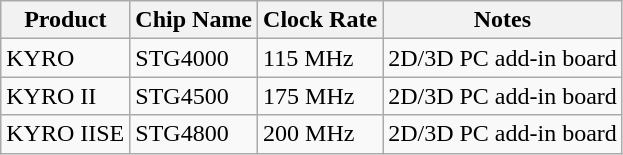<table class="wikitable">
<tr>
<th>Product</th>
<th>Chip Name</th>
<th>Clock Rate</th>
<th>Notes</th>
</tr>
<tr>
<td>KYRO</td>
<td>STG4000</td>
<td>115 MHz</td>
<td>2D/3D PC add-in board</td>
</tr>
<tr>
<td>KYRO II</td>
<td>STG4500</td>
<td>175 MHz</td>
<td>2D/3D PC add-in board</td>
</tr>
<tr>
<td>KYRO IISE</td>
<td>STG4800</td>
<td>200 MHz</td>
<td>2D/3D PC add-in board</td>
</tr>
</table>
